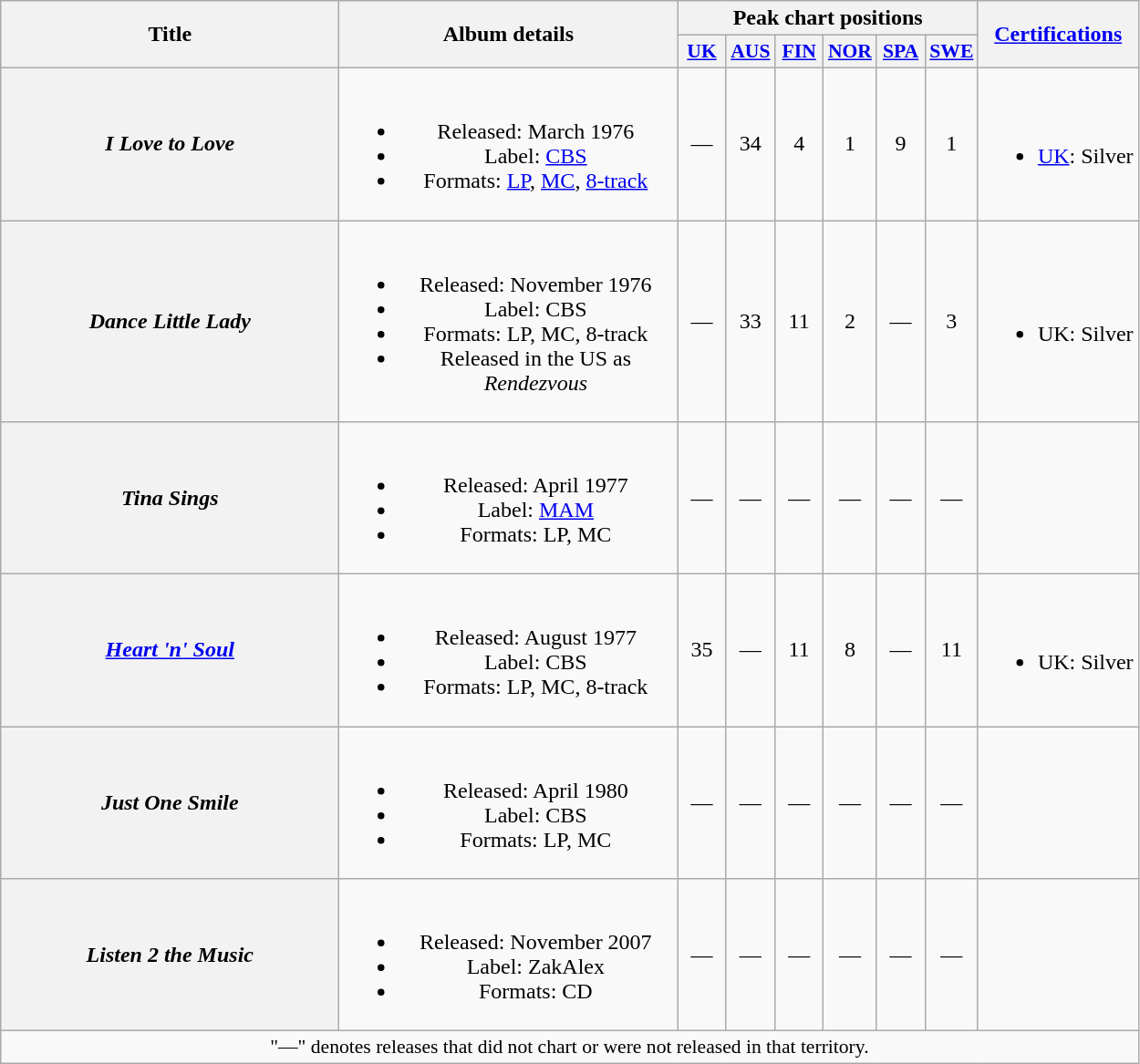<table class="wikitable plainrowheaders" style="text-align:center;">
<tr>
<th rowspan="2" scope="col" style="width:15em;">Title</th>
<th rowspan="2" scope="col" style="width:15em;">Album details</th>
<th colspan="6">Peak chart positions</th>
<th rowspan="2"><a href='#'>Certifications</a></th>
</tr>
<tr>
<th scope="col" style="width:2em;font-size:90%;"><a href='#'>UK</a><br></th>
<th scope="col" style="width:2em;font-size:90%;"><a href='#'>AUS</a><br></th>
<th scope="col" style="width:2em;font-size:90%;"><a href='#'>FIN</a><br></th>
<th scope="col" style="width:2em;font-size:90%;"><a href='#'>NOR</a><br></th>
<th scope="col" style="width:2em;font-size:90%;"><a href='#'>SPA</a><br></th>
<th scope="col" style="width:2em;font-size:90%;"><a href='#'>SWE</a><br></th>
</tr>
<tr>
<th scope="row"><em>I Love to Love</em></th>
<td><br><ul><li>Released: March 1976</li><li>Label: <a href='#'>CBS</a></li><li>Formats: <a href='#'>LP</a>, <a href='#'>MC</a>, <a href='#'>8-track</a></li></ul></td>
<td>—</td>
<td>34</td>
<td>4</td>
<td>1</td>
<td>9</td>
<td>1</td>
<td><br><ul><li><a href='#'>UK</a>: Silver</li></ul></td>
</tr>
<tr>
<th scope="row"><em>Dance Little Lady</em></th>
<td><br><ul><li>Released: November 1976</li><li>Label: CBS</li><li>Formats: LP, MC, 8-track</li><li>Released in the US as <em>Rendezvous</em></li></ul></td>
<td>—</td>
<td>33</td>
<td>11</td>
<td>2</td>
<td>—</td>
<td>3</td>
<td><br><ul><li>UK: Silver</li></ul></td>
</tr>
<tr>
<th scope="row"><em>Tina Sings</em></th>
<td><br><ul><li>Released: April 1977</li><li>Label: <a href='#'>MAM</a></li><li>Formats: LP, MC</li></ul></td>
<td>—</td>
<td>—</td>
<td>—</td>
<td>—</td>
<td>—</td>
<td>—</td>
<td></td>
</tr>
<tr>
<th scope="row"><em><a href='#'>Heart 'n' Soul</a></em></th>
<td><br><ul><li>Released: August 1977</li><li>Label: CBS</li><li>Formats: LP, MC, 8-track</li></ul></td>
<td>35</td>
<td>—</td>
<td>11</td>
<td>8</td>
<td>—</td>
<td>11</td>
<td><br><ul><li>UK: Silver</li></ul></td>
</tr>
<tr>
<th scope="row"><em>Just One Smile</em></th>
<td><br><ul><li>Released: April 1980</li><li>Label: CBS</li><li>Formats: LP, MC</li></ul></td>
<td>—</td>
<td>—</td>
<td>—</td>
<td>—</td>
<td>—</td>
<td>—</td>
<td></td>
</tr>
<tr>
<th scope="row"><em>Listen 2 the Music</em></th>
<td><br><ul><li>Released: November 2007</li><li>Label: ZakAlex</li><li>Formats: CD</li></ul></td>
<td>—</td>
<td>—</td>
<td>—</td>
<td>—</td>
<td>—</td>
<td>—</td>
<td></td>
</tr>
<tr>
<td colspan="9" style="font-size:90%">"—" denotes releases that did not chart or were not released in that territory.</td>
</tr>
</table>
